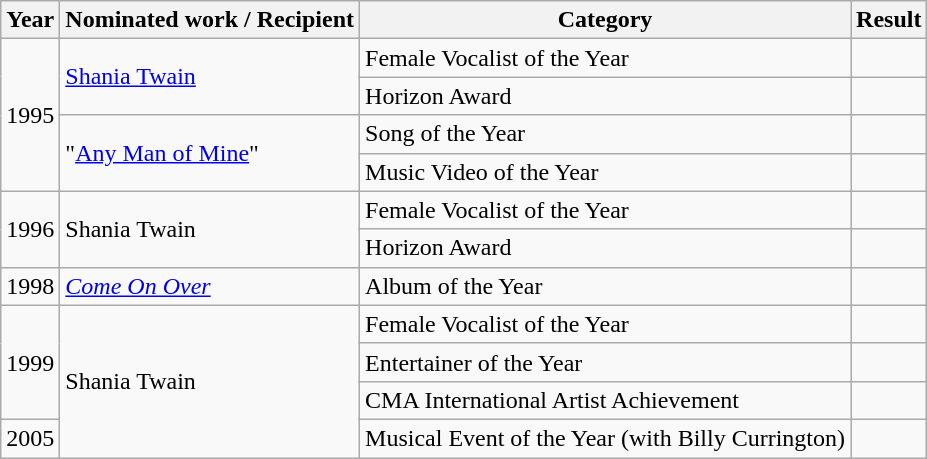<table class="wikitable">
<tr>
<th>Year</th>
<th>Nominated work / Recipient</th>
<th>Category</th>
<th>Result</th>
</tr>
<tr>
<td rowspan="4">1995</td>
<td rowspan="2"><a href='#'>Shania Twain</a></td>
<td>Female Vocalist of the Year</td>
<td></td>
</tr>
<tr>
<td>Horizon Award</td>
<td></td>
</tr>
<tr>
<td rowspan="2">"<a href='#'>Any Man of Mine</a>"</td>
<td>Song of the Year</td>
<td></td>
</tr>
<tr>
<td>Music Video of the Year</td>
<td></td>
</tr>
<tr>
<td rowspan="2">1996</td>
<td rowspan="2">Shania Twain</td>
<td>Female Vocalist of the Year</td>
<td></td>
</tr>
<tr>
<td>Horizon Award</td>
<td></td>
</tr>
<tr>
<td rowspan="1">1998</td>
<td><em><a href='#'>Come On Over</a> </em></td>
<td>Album of the Year</td>
<td></td>
</tr>
<tr>
<td rowspan="3">1999</td>
<td rowspan="4">Shania Twain</td>
<td>Female Vocalist of the Year</td>
<td></td>
</tr>
<tr>
<td>Entertainer of the Year</td>
<td></td>
</tr>
<tr>
<td>CMA International Artist Achievement</td>
<td></td>
</tr>
<tr>
<td>2005</td>
<td>Musical Event of the Year (with Billy Currington)</td>
<td></td>
</tr>
</table>
